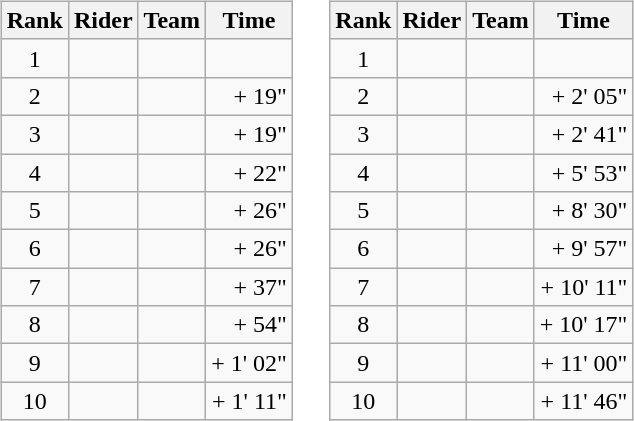<table>
<tr>
<td><br><table class="wikitable">
<tr>
<th scope="col">Rank</th>
<th scope="col">Rider</th>
<th scope="col">Team</th>
<th scope="col">Time</th>
</tr>
<tr>
<td style="text-align:center;">1</td>
<td></td>
<td></td>
<td style="text-align:right;"></td>
</tr>
<tr>
<td style="text-align:center;">2</td>
<td></td>
<td></td>
<td style="text-align:right;">+ 19"</td>
</tr>
<tr>
<td style="text-align:center;">3</td>
<td> </td>
<td></td>
<td style="text-align:right;">+ 19"</td>
</tr>
<tr>
<td style="text-align:center;">4</td>
<td></td>
<td></td>
<td style="text-align:right;">+ 22"</td>
</tr>
<tr>
<td style="text-align:center;">5</td>
<td></td>
<td></td>
<td style="text-align:right;">+ 26"</td>
</tr>
<tr>
<td style="text-align:center;">6</td>
<td></td>
<td></td>
<td style="text-align:right;">+ 26"</td>
</tr>
<tr>
<td style="text-align:center;">7</td>
<td></td>
<td></td>
<td style="text-align:right;">+ 37"</td>
</tr>
<tr>
<td style="text-align:center;">8</td>
<td> </td>
<td></td>
<td style="text-align:right;">+ 54"</td>
</tr>
<tr>
<td style="text-align:center;">9</td>
<td> </td>
<td></td>
<td style="text-align:right;">+ 1' 02"</td>
</tr>
<tr>
<td style="text-align:center;">10</td>
<td></td>
<td></td>
<td style="text-align:right;">+ 1' 11"</td>
</tr>
</table>
</td>
<td></td>
<td><br><table class="wikitable">
<tr>
<th scope="col">Rank</th>
<th scope="col">Rider</th>
<th scope="col">Team</th>
<th scope="col">Time</th>
</tr>
<tr>
<td style="text-align:center;">1</td>
<td> </td>
<td></td>
<td style="text-align:right;"></td>
</tr>
<tr>
<td style="text-align:center;">2</td>
<td></td>
<td></td>
<td style="text-align:right;">+ 2' 05"</td>
</tr>
<tr>
<td style="text-align:center;">3</td>
<td></td>
<td></td>
<td style="text-align:right;">+ 2' 41"</td>
</tr>
<tr>
<td style="text-align:center;">4</td>
<td></td>
<td></td>
<td style="text-align:right;">+ 5' 53"</td>
</tr>
<tr>
<td style="text-align:center;">5</td>
<td> </td>
<td></td>
<td style="text-align:right;">+ 8' 30"</td>
</tr>
<tr>
<td style="text-align:center;">6</td>
<td></td>
<td></td>
<td style="text-align:right;">+ 9' 57"</td>
</tr>
<tr>
<td style="text-align:center;">7</td>
<td> </td>
<td></td>
<td style="text-align:right;">+ 10' 11"</td>
</tr>
<tr>
<td style="text-align:center;">8</td>
<td></td>
<td></td>
<td style="text-align:right;">+ 10' 17"</td>
</tr>
<tr>
<td style="text-align:center;">9</td>
<td></td>
<td></td>
<td style="text-align:right;">+ 11' 00"</td>
</tr>
<tr>
<td style="text-align:center;">10</td>
<td></td>
<td></td>
<td style="text-align:right;">+ 11' 46"</td>
</tr>
</table>
</td>
</tr>
</table>
